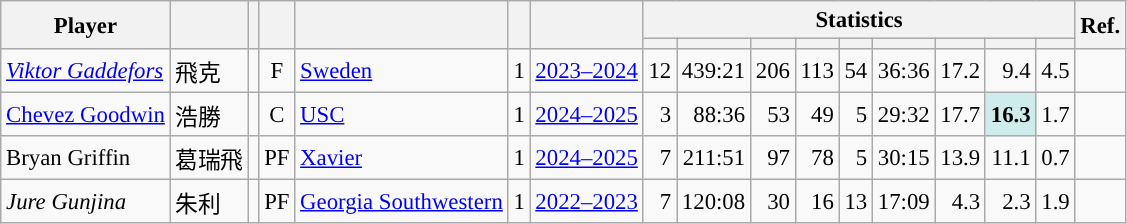<table class="wikitable sortable" style="font-size:95%; text-align:right;">
<tr>
<th rowspan="2">Player</th>
<th rowspan="2"></th>
<th rowspan="2"></th>
<th rowspan="2"></th>
<th rowspan="2"></th>
<th rowspan="2"></th>
<th rowspan="2"></th>
<th colspan="9">Statistics</th>
<th rowspan="2">Ref.</th>
</tr>
<tr>
<th></th>
<th></th>
<th></th>
<th></th>
<th></th>
<th></th>
<th></th>
<th></th>
<th></th>
</tr>
<tr>
<td align="left"><em><a href='#'>Viktor Gaddefors</a></em></td>
<td align="left">飛克</td>
<td align="center"></td>
<td align="center">F</td>
<td align="left"><a href='#'>Sweden</a></td>
<td align="center">1</td>
<td align="center"><a href='#'>2023–2024</a></td>
<td>12</td>
<td>439:21</td>
<td>206</td>
<td>113</td>
<td>54</td>
<td>36:36</td>
<td>17.2</td>
<td>9.4</td>
<td>4.5</td>
<td align="center"></td>
</tr>
<tr>
<td align="left"><a href='#'>Chevez Goodwin</a></td>
<td align="left">浩勝</td>
<td align="center"></td>
<td align="center">C</td>
<td align="left"><a href='#'>USC</a></td>
<td align="center">1</td>
<td align="center"><a href='#'>2024–2025</a></td>
<td>3</td>
<td>88:36</td>
<td>53</td>
<td>49</td>
<td>5</td>
<td>29:32</td>
<td>17.7</td>
<td bgcolor="#CFECEC"><strong>16.3</strong></td>
<td>1.7</td>
<td align="center"></td>
</tr>
<tr>
<td align="left">Bryan Griffin</td>
<td align="left">葛瑞飛</td>
<td align="center"></td>
<td align="center">PF</td>
<td align="left"><a href='#'>Xavier</a></td>
<td align="center">1</td>
<td align="center"><a href='#'>2024–2025</a></td>
<td>7</td>
<td>211:51</td>
<td>97</td>
<td>78</td>
<td>5</td>
<td>30:15</td>
<td>13.9</td>
<td>11.1</td>
<td>0.7</td>
<td align="center"></td>
</tr>
<tr>
<td align="left"><em>Jure Gunjina</em></td>
<td align="left">朱利</td>
<td align="center"></td>
<td align="center">PF</td>
<td align="left"><a href='#'>Georgia Southwestern</a></td>
<td align="center">1</td>
<td align="center"><a href='#'>2022–2023</a></td>
<td>7</td>
<td>120:08</td>
<td>30</td>
<td>16</td>
<td>13</td>
<td>17:09</td>
<td>4.3</td>
<td>2.3</td>
<td>1.9</td>
<td align="center"></td>
</tr>
</table>
